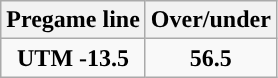<table class="wikitable">
<tr align="center">
<th>Pregame line</th>
<th>Over/under</th>
</tr>
<tr align="center">
<td><strong>UTM -13.5</strong></td>
<td><strong>56.5</strong></td>
</tr>
</table>
